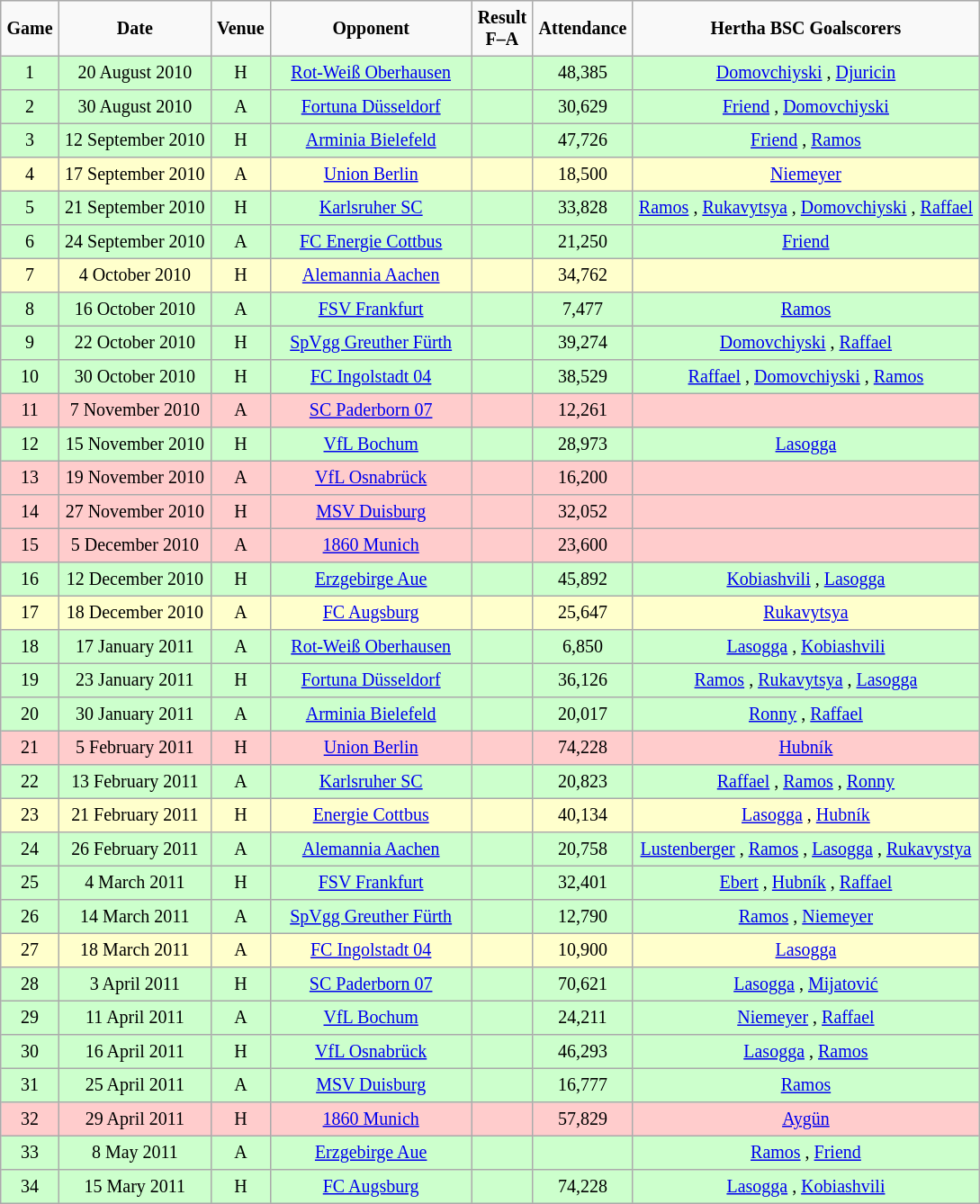<table border="2" cellpadding="4" cellspacing="0" style="text-align:center; background: #f9f9f9; border: 1px #aaa solid; border-collapse: collapse; font-size: smaller;">
<tr>
<th>Game</th>
<th>Date</th>
<th>Venue</th>
<th width="140px">Opponent</th>
<th>Result<br>F–A</th>
<th>Attendance</th>
<th>Hertha BSC Goalscorers</th>
</tr>
<tr bgcolor="#CCFFCC">
<td>1</td>
<td>20 August 2010</td>
<td>H</td>
<td><a href='#'>Rot-Weiß Oberhausen</a></td>
<td></td>
<td>48,385</td>
<td><a href='#'>Domovchiyski</a> , <a href='#'>Djuricin</a> </td>
</tr>
<tr bgcolor="#CCFFCC">
<td>2</td>
<td>30 August 2010</td>
<td>A</td>
<td><a href='#'>Fortuna Düsseldorf</a></td>
<td></td>
<td>30,629</td>
<td><a href='#'>Friend</a> , <a href='#'>Domovchiyski</a> </td>
</tr>
<tr bgcolor="#CCFFCC">
<td>3</td>
<td>12 September 2010</td>
<td>H</td>
<td><a href='#'>Arminia Bielefeld</a></td>
<td></td>
<td>47,726</td>
<td><a href='#'>Friend</a> , <a href='#'>Ramos</a> </td>
</tr>
<tr bgcolor="#FFFFCC">
<td>4</td>
<td>17 September 2010</td>
<td>A</td>
<td><a href='#'>Union Berlin</a></td>
<td></td>
<td>18,500</td>
<td><a href='#'>Niemeyer</a> </td>
</tr>
<tr bgcolor="#CCFFCC">
<td>5</td>
<td>21 September 2010</td>
<td>H</td>
<td><a href='#'>Karlsruher SC</a></td>
<td></td>
<td>33,828</td>
<td><a href='#'>Ramos</a> , <a href='#'>Rukavytsya</a> , <a href='#'>Domovchiyski</a> , <a href='#'>Raffael</a> </td>
</tr>
<tr bgcolor="#CCFFCC">
<td>6</td>
<td>24 September 2010</td>
<td>A</td>
<td><a href='#'>FC Energie Cottbus</a></td>
<td></td>
<td>21,250</td>
<td><a href='#'>Friend</a> </td>
</tr>
<tr bgcolor="#FFFFCC">
<td>7</td>
<td>4 October 2010</td>
<td>H</td>
<td><a href='#'>Alemannia Aachen</a></td>
<td></td>
<td>34,762</td>
<td></td>
</tr>
<tr bgcolor="#CCFFCC">
<td>8</td>
<td>16 October 2010</td>
<td>A</td>
<td><a href='#'>FSV Frankfurt</a></td>
<td></td>
<td>7,477</td>
<td><a href='#'>Ramos</a> </td>
</tr>
<tr bgcolor="#CCFFCC">
<td>9</td>
<td>22 October 2010</td>
<td>H</td>
<td><a href='#'>SpVgg Greuther Fürth</a></td>
<td></td>
<td>39,274</td>
<td><a href='#'>Domovchiyski</a> , <a href='#'>Raffael</a> </td>
</tr>
<tr bgcolor="#CCFFCC">
<td>10</td>
<td>30 October 2010</td>
<td>H</td>
<td><a href='#'>FC Ingolstadt 04</a></td>
<td></td>
<td>38,529</td>
<td><a href='#'>Raffael</a> , <a href='#'>Domovchiyski</a> , <a href='#'>Ramos</a> </td>
</tr>
<tr bgcolor="#FFCCCC">
<td>11</td>
<td>7 November 2010</td>
<td>A</td>
<td><a href='#'>SC Paderborn 07</a></td>
<td></td>
<td>12,261</td>
<td></td>
</tr>
<tr bgcolor="#CCFFCC">
<td>12</td>
<td>15 November 2010</td>
<td>H</td>
<td><a href='#'>VfL Bochum</a></td>
<td></td>
<td>28,973</td>
<td><a href='#'>Lasogga</a> </td>
</tr>
<tr bgcolor="#FFCCCC">
<td>13</td>
<td>19 November 2010</td>
<td>A</td>
<td><a href='#'>VfL Osnabrück</a></td>
<td></td>
<td>16,200</td>
<td></td>
</tr>
<tr bgcolor="#FFCCCC">
<td>14</td>
<td>27 November 2010</td>
<td>H</td>
<td><a href='#'>MSV Duisburg</a></td>
<td></td>
<td>32,052</td>
<td></td>
</tr>
<tr bgcolor="#FFCCCC">
<td>15</td>
<td>5 December 2010</td>
<td>A</td>
<td><a href='#'>1860 Munich</a></td>
<td></td>
<td>23,600</td>
<td></td>
</tr>
<tr bgcolor="#CCFFCC">
<td>16</td>
<td>12 December 2010</td>
<td>H</td>
<td><a href='#'>Erzgebirge Aue</a></td>
<td></td>
<td>45,892</td>
<td><a href='#'>Kobiashvili</a> , <a href='#'>Lasogga</a> </td>
</tr>
<tr bgcolor="#FFFFCC">
<td>17</td>
<td>18 December 2010</td>
<td>A</td>
<td><a href='#'>FC Augsburg</a></td>
<td></td>
<td>25,647</td>
<td><a href='#'>Rukavytsya</a> </td>
</tr>
<tr bgcolor="#CCFFCC">
<td>18</td>
<td>17 January 2011</td>
<td>A</td>
<td><a href='#'>Rot-Weiß Oberhausen</a></td>
<td></td>
<td>6,850</td>
<td><a href='#'>Lasogga</a> , <a href='#'>Kobiashvili</a> </td>
</tr>
<tr bgcolor="#CCFFCC">
<td>19</td>
<td>23 January 2011</td>
<td>H</td>
<td><a href='#'>Fortuna Düsseldorf</a></td>
<td></td>
<td>36,126</td>
<td><a href='#'>Ramos</a> , <a href='#'>Rukavytsya</a> , <a href='#'>Lasogga</a> </td>
</tr>
<tr bgcolor="#CCFFCC">
<td>20</td>
<td>30 January 2011</td>
<td>A</td>
<td><a href='#'>Arminia Bielefeld</a></td>
<td></td>
<td>20,017</td>
<td><a href='#'>Ronny</a> , <a href='#'>Raffael</a> </td>
</tr>
<tr bgcolor="#FFCCCC">
<td>21</td>
<td>5 February 2011</td>
<td>H</td>
<td><a href='#'>Union Berlin</a></td>
<td></td>
<td>74,228</td>
<td><a href='#'>Hubník</a> </td>
</tr>
<tr bgcolor="#CCFFCC">
<td>22</td>
<td>13 February 2011</td>
<td>A</td>
<td><a href='#'>Karlsruher SC</a></td>
<td></td>
<td>20,823</td>
<td><a href='#'>Raffael</a> , <a href='#'>Ramos</a> , <a href='#'>Ronny</a> </td>
</tr>
<tr bgcolor="#FFFFCC">
<td>23</td>
<td>21 February 2011</td>
<td>H</td>
<td><a href='#'>Energie Cottbus</a></td>
<td></td>
<td>40,134</td>
<td><a href='#'>Lasogga</a> , <a href='#'>Hubník</a> </td>
</tr>
<tr bgcolor="#CCFFCC">
<td>24</td>
<td>26 February 2011</td>
<td>A</td>
<td><a href='#'>Alemannia Aachen</a></td>
<td></td>
<td>20,758</td>
<td><a href='#'>Lustenberger</a> , <a href='#'>Ramos</a> , <a href='#'>Lasogga</a> , <a href='#'>Rukavystya</a> </td>
</tr>
<tr bgcolor="#CCFFCC">
<td>25</td>
<td>4 March 2011</td>
<td>H</td>
<td><a href='#'>FSV Frankfurt</a></td>
<td></td>
<td>32,401</td>
<td><a href='#'>Ebert</a> , <a href='#'>Hubník</a> , <a href='#'>Raffael</a> </td>
</tr>
<tr bgcolor="#CCFFCC">
<td>26</td>
<td>14 March 2011</td>
<td>A</td>
<td><a href='#'>SpVgg Greuther Fürth</a></td>
<td></td>
<td>12,790</td>
<td><a href='#'>Ramos</a> , <a href='#'>Niemeyer</a> </td>
</tr>
<tr bgcolor="#FFFFCC">
<td>27</td>
<td>18 March 2011</td>
<td>A</td>
<td><a href='#'>FC Ingolstadt 04</a></td>
<td></td>
<td>10,900</td>
<td><a href='#'>Lasogga</a> </td>
</tr>
<tr bgcolor="#CCFFCC">
<td>28</td>
<td>3 April 2011</td>
<td>H</td>
<td><a href='#'>SC Paderborn 07</a></td>
<td></td>
<td>70,621</td>
<td><a href='#'>Lasogga</a> , <a href='#'>Mijatović</a> </td>
</tr>
<tr bgcolor="#CCFFCC">
<td>29</td>
<td>11 April 2011</td>
<td>A</td>
<td><a href='#'>VfL Bochum</a></td>
<td></td>
<td>24,211</td>
<td><a href='#'>Niemeyer</a> , <a href='#'>Raffael</a> </td>
</tr>
<tr bgcolor="#CCFFCC">
<td>30</td>
<td>16 April 2011</td>
<td>H</td>
<td><a href='#'>VfL Osnabrück</a></td>
<td></td>
<td>46,293</td>
<td><a href='#'>Lasogga</a> , <a href='#'>Ramos</a> </td>
</tr>
<tr bgcolor="#CCFFCC">
<td>31</td>
<td>25 April 2011</td>
<td>A</td>
<td><a href='#'>MSV Duisburg</a></td>
<td></td>
<td>16,777</td>
<td><a href='#'>Ramos</a> </td>
</tr>
<tr bgcolor="#FFCCCC">
<td>32</td>
<td>29 April 2011</td>
<td>H</td>
<td><a href='#'>1860 Munich</a></td>
<td></td>
<td>57,829</td>
<td><a href='#'>Aygün</a> </td>
</tr>
<tr bgcolor="#CCFFCC">
<td>33</td>
<td>8 May 2011</td>
<td>A</td>
<td><a href='#'>Erzgebirge Aue</a></td>
<td></td>
<td></td>
<td><a href='#'>Ramos</a> , <a href='#'>Friend</a> </td>
</tr>
<tr bgcolor="#CCFFCC">
<td>34</td>
<td>15 Mary 2011</td>
<td>H</td>
<td><a href='#'>FC Augsburg</a></td>
<td></td>
<td>74,228</td>
<td><a href='#'>Lasogga</a> , <a href='#'>Kobiashvili</a> </td>
</tr>
</table>
